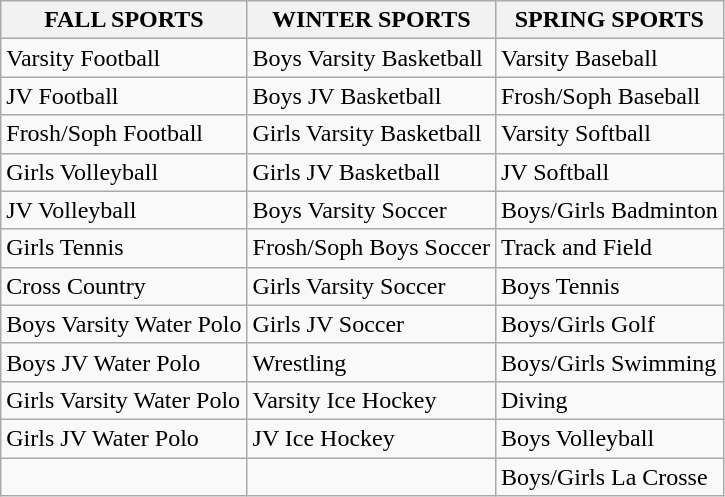<table class="wikitable">
<tr>
<th>FALL SPORTS</th>
<th>WINTER SPORTS</th>
<th>SPRING SPORTS</th>
</tr>
<tr>
<td>Varsity Football</td>
<td>Boys Varsity Basketball</td>
<td>Varsity Baseball</td>
</tr>
<tr>
<td>JV Football</td>
<td>Boys JV Basketball</td>
<td>Frosh/Soph Baseball</td>
</tr>
<tr>
<td>Frosh/Soph Football</td>
<td>Girls Varsity Basketball</td>
<td>Varsity Softball</td>
</tr>
<tr>
<td>Girls Volleyball</td>
<td>Girls JV Basketball</td>
<td>JV Softball</td>
</tr>
<tr>
<td>JV Volleyball</td>
<td>Boys Varsity Soccer</td>
<td>Boys/Girls Badminton</td>
</tr>
<tr>
<td>Girls Tennis</td>
<td>Frosh/Soph Boys Soccer</td>
<td>Track and Field</td>
</tr>
<tr>
<td>Cross Country</td>
<td>Girls Varsity Soccer</td>
<td>Boys Tennis</td>
</tr>
<tr>
<td>Boys Varsity Water Polo</td>
<td>Girls JV Soccer</td>
<td>Boys/Girls Golf</td>
</tr>
<tr>
<td>Boys JV Water Polo</td>
<td>Wrestling</td>
<td>Boys/Girls Swimming</td>
</tr>
<tr>
<td>Girls Varsity Water Polo</td>
<td>Varsity Ice Hockey</td>
<td>Diving</td>
</tr>
<tr>
<td>Girls JV Water Polo</td>
<td>JV Ice Hockey</td>
<td>Boys Volleyball</td>
</tr>
<tr>
<td></td>
<td></td>
<td>Boys/Girls La Crosse</td>
</tr>
</table>
